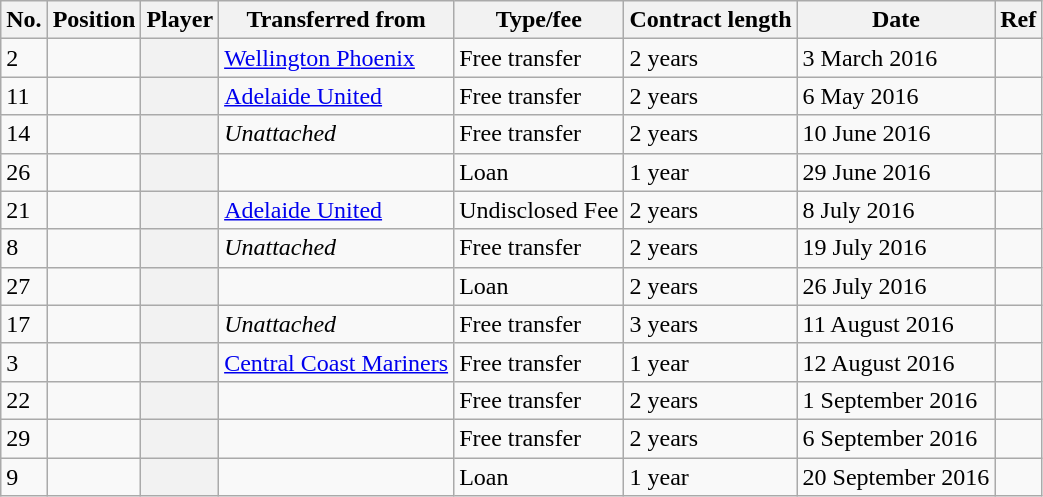<table class="wikitable plainrowheaders sortable" style="text-align:center; text-align:left">
<tr>
<th scope="col">No.</th>
<th scope="col">Position</th>
<th scope="col">Player</th>
<th scope="col">Transferred from</th>
<th scope="col">Type/fee</th>
<th scope="col">Contract length</th>
<th scope="col">Date</th>
<th scope="col" class="unsortable">Ref</th>
</tr>
<tr>
<td>2</td>
<td></td>
<th scope="row"></th>
<td><a href='#'>Wellington Phoenix</a></td>
<td>Free transfer</td>
<td>2 years</td>
<td>3 March 2016</td>
<td></td>
</tr>
<tr>
<td>11</td>
<td></td>
<th scope="row"></th>
<td><a href='#'>Adelaide United</a></td>
<td>Free transfer</td>
<td>2 years</td>
<td>6 May 2016</td>
<td></td>
</tr>
<tr>
<td>14</td>
<td></td>
<th scope="row"></th>
<td><em>Unattached</em></td>
<td>Free transfer</td>
<td>2 years</td>
<td>10 June 2016</td>
<td></td>
</tr>
<tr>
<td>26</td>
<td></td>
<th scope="row"></th>
<td></td>
<td>Loan</td>
<td>1 year</td>
<td>29 June 2016</td>
<td></td>
</tr>
<tr>
<td>21</td>
<td></td>
<th scope="row"></th>
<td><a href='#'>Adelaide United</a></td>
<td>Undisclosed Fee</td>
<td>2 years</td>
<td>8 July 2016</td>
<td></td>
</tr>
<tr>
<td>8</td>
<td></td>
<th scope="row"></th>
<td><em>Unattached</em></td>
<td>Free transfer</td>
<td>2 years</td>
<td>19 July 2016</td>
<td></td>
</tr>
<tr>
<td>27</td>
<td></td>
<th scope="row"></th>
<td></td>
<td>Loan</td>
<td>2 years</td>
<td>26 July 2016</td>
<td></td>
</tr>
<tr>
<td>17</td>
<td></td>
<th scope="row"></th>
<td><em>Unattached</em></td>
<td>Free transfer</td>
<td>3 years</td>
<td>11 August 2016</td>
<td></td>
</tr>
<tr>
<td>3</td>
<td></td>
<th scope="row"></th>
<td><a href='#'>Central Coast Mariners</a></td>
<td>Free transfer</td>
<td>1 year</td>
<td>12 August 2016</td>
<td></td>
</tr>
<tr>
<td>22</td>
<td></td>
<th scope="row"></th>
<td></td>
<td>Free transfer</td>
<td>2 years</td>
<td>1 September 2016</td>
<td></td>
</tr>
<tr>
<td>29</td>
<td></td>
<th scope="row"></th>
<td></td>
<td>Free transfer</td>
<td>2 years</td>
<td>6 September 2016</td>
<td></td>
</tr>
<tr>
<td>9</td>
<td></td>
<th scope="row"></th>
<td></td>
<td>Loan</td>
<td>1 year</td>
<td>20 September 2016</td>
<td></td>
</tr>
</table>
